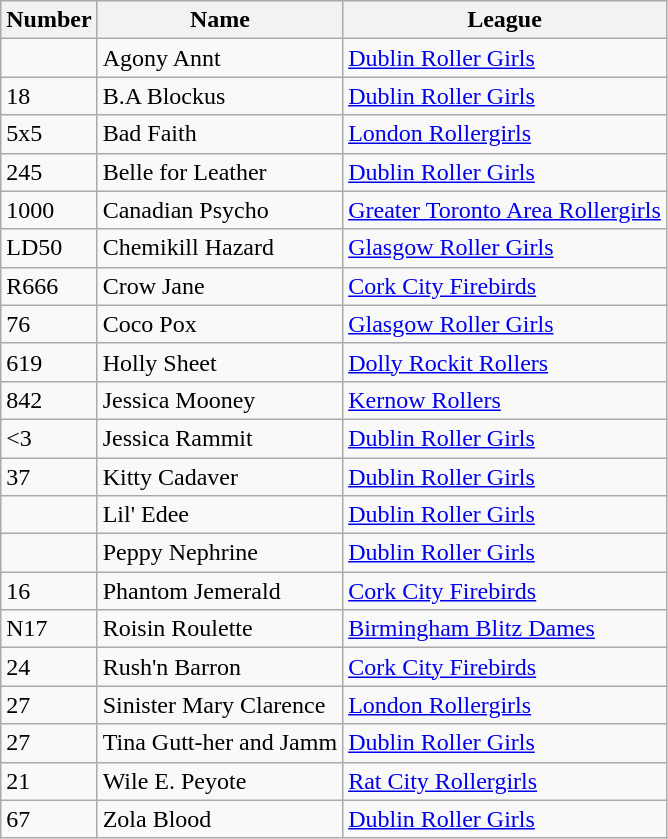<table class="wikitable sortable">
<tr>
<th>Number</th>
<th>Name</th>
<th>League</th>
</tr>
<tr>
<td></td>
<td>Agony Annt</td>
<td><a href='#'>Dublin Roller Girls</a></td>
</tr>
<tr>
<td>18</td>
<td>B.A Blockus</td>
<td><a href='#'>Dublin Roller Girls</a></td>
</tr>
<tr>
<td>5x5</td>
<td>Bad Faith</td>
<td><a href='#'>London Rollergirls</a></td>
</tr>
<tr>
<td>245</td>
<td>Belle for Leather</td>
<td><a href='#'>Dublin Roller Girls</a></td>
</tr>
<tr>
<td>1000</td>
<td>Canadian Psycho</td>
<td><a href='#'>Greater Toronto Area Rollergirls</a></td>
</tr>
<tr>
<td>LD50</td>
<td>Chemikill Hazard</td>
<td><a href='#'>Glasgow Roller Girls</a></td>
</tr>
<tr>
<td>R666</td>
<td>Crow Jane</td>
<td><a href='#'>Cork City Firebirds</a></td>
</tr>
<tr>
<td>76</td>
<td>Coco Pox</td>
<td><a href='#'>Glasgow Roller Girls</a></td>
</tr>
<tr>
<td>619</td>
<td>Holly Sheet</td>
<td><a href='#'>Dolly Rockit Rollers</a></td>
</tr>
<tr>
<td>842</td>
<td>Jessica Mooney</td>
<td><a href='#'>Kernow Rollers</a></td>
</tr>
<tr>
<td><3</td>
<td>Jessica Rammit</td>
<td><a href='#'>Dublin Roller Girls</a></td>
</tr>
<tr>
<td>37</td>
<td>Kitty Cadaver</td>
<td><a href='#'>Dublin Roller Girls</a></td>
</tr>
<tr>
<td></td>
<td>Lil' Edee</td>
<td><a href='#'>Dublin Roller Girls</a></td>
</tr>
<tr>
<td></td>
<td>Peppy Nephrine</td>
<td><a href='#'>Dublin Roller Girls</a></td>
</tr>
<tr>
<td>16</td>
<td>Phantom Jemerald</td>
<td><a href='#'>Cork City Firebirds</a></td>
</tr>
<tr>
<td>N17</td>
<td>Roisin Roulette</td>
<td><a href='#'>Birmingham Blitz Dames</a></td>
</tr>
<tr>
<td>24</td>
<td>Rush'n Barron</td>
<td><a href='#'>Cork City Firebirds</a></td>
</tr>
<tr>
<td>27</td>
<td>Sinister Mary Clarence</td>
<td><a href='#'>London Rollergirls</a></td>
</tr>
<tr>
<td>27</td>
<td>Tina Gutt-her and Jamm</td>
<td><a href='#'>Dublin Roller Girls</a></td>
</tr>
<tr>
<td>21</td>
<td>Wile E. Peyote</td>
<td><a href='#'>Rat City Rollergirls</a></td>
</tr>
<tr>
<td>67</td>
<td>Zola Blood</td>
<td><a href='#'>Dublin Roller Girls</a></td>
</tr>
</table>
